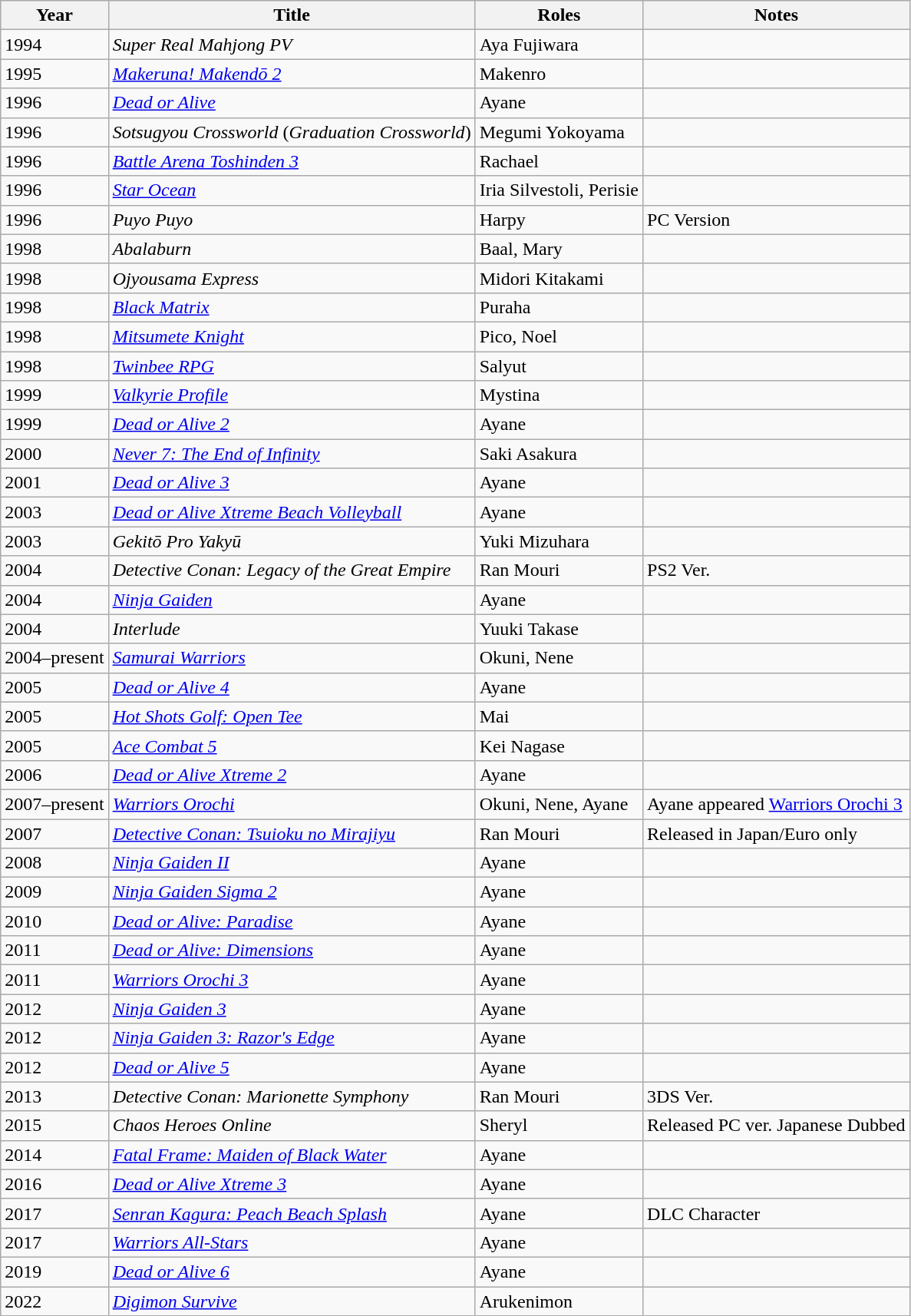<table class="wikitable sortable">
<tr>
<th>Year</th>
<th>Title</th>
<th>Roles</th>
<th>Notes</th>
</tr>
<tr>
<td>1994</td>
<td><em>Super Real Mahjong PV</em></td>
<td>Aya Fujiwara</td>
<td></td>
</tr>
<tr>
<td>1995</td>
<td><em><a href='#'>Makeruna! Makendō 2</a></em></td>
<td>Makenro</td>
<td></td>
</tr>
<tr>
<td>1996</td>
<td><em><a href='#'>Dead or Alive</a></em></td>
<td>Ayane</td>
<td></td>
</tr>
<tr>
<td>1996</td>
<td><em>Sotsugyou Crossworld</em> (<em>Graduation Crossworld</em>)</td>
<td>Megumi Yokoyama</td>
<td></td>
</tr>
<tr>
<td>1996</td>
<td><em><a href='#'>Battle Arena Toshinden 3</a></em></td>
<td>Rachael</td>
<td></td>
</tr>
<tr>
<td>1996</td>
<td><em><a href='#'>Star Ocean</a></em></td>
<td>Iria Silvestoli, Perisie</td>
<td></td>
</tr>
<tr>
<td>1996</td>
<td><em>Puyo Puyo</em></td>
<td>Harpy</td>
<td>PC Version</td>
</tr>
<tr>
<td>1998</td>
<td><em>Abalaburn</em></td>
<td>Baal, Mary</td>
<td></td>
</tr>
<tr>
<td>1998</td>
<td><em>Ojyousama Express</em></td>
<td>Midori Kitakami</td>
<td></td>
</tr>
<tr>
<td>1998</td>
<td><em><a href='#'>Black Matrix</a></em></td>
<td>Puraha</td>
<td></td>
</tr>
<tr>
<td>1998</td>
<td><em><a href='#'>Mitsumete Knight</a></em></td>
<td>Pico, Noel</td>
<td></td>
</tr>
<tr>
<td>1998</td>
<td><em><a href='#'>Twinbee RPG</a></em></td>
<td>Salyut</td>
<td></td>
</tr>
<tr>
<td>1999</td>
<td><em><a href='#'>Valkyrie Profile</a></em></td>
<td>Mystina</td>
<td></td>
</tr>
<tr>
<td>1999</td>
<td><em><a href='#'>Dead or Alive 2</a></em></td>
<td>Ayane</td>
<td></td>
</tr>
<tr>
<td>2000</td>
<td><em><a href='#'>Never 7: The End of Infinity</a></em></td>
<td>Saki Asakura</td>
<td></td>
</tr>
<tr>
<td>2001</td>
<td><em><a href='#'>Dead or Alive 3</a></em></td>
<td>Ayane</td>
<td></td>
</tr>
<tr>
<td>2003</td>
<td><em><a href='#'>Dead or Alive Xtreme Beach Volleyball</a></em></td>
<td>Ayane</td>
<td></td>
</tr>
<tr>
<td>2003</td>
<td><em>Gekitō Pro Yakyū</em></td>
<td>Yuki Mizuhara</td>
<td></td>
</tr>
<tr>
<td>2004</td>
<td><em>Detective Conan: Legacy of the Great Empire</em></td>
<td>Ran Mouri</td>
<td>PS2 Ver.</td>
</tr>
<tr>
<td>2004</td>
<td><em><a href='#'>Ninja Gaiden</a></em></td>
<td>Ayane</td>
<td></td>
</tr>
<tr>
<td>2004</td>
<td><em>Interlude</em></td>
<td>Yuuki Takase</td>
<td></td>
</tr>
<tr>
<td>2004–present</td>
<td><em><a href='#'>Samurai Warriors</a></em></td>
<td>Okuni, Nene</td>
<td></td>
</tr>
<tr>
<td>2005</td>
<td><em><a href='#'>Dead or Alive 4</a></em></td>
<td>Ayane</td>
<td></td>
</tr>
<tr>
<td>2005</td>
<td><em><a href='#'>Hot Shots Golf: Open Tee</a></em></td>
<td>Mai</td>
<td></td>
</tr>
<tr>
<td>2005</td>
<td><em><a href='#'>Ace Combat 5</a></em></td>
<td>Kei Nagase</td>
<td></td>
</tr>
<tr>
<td>2006</td>
<td><em><a href='#'>Dead or Alive Xtreme 2</a></em></td>
<td>Ayane</td>
<td></td>
</tr>
<tr>
<td>2007–present</td>
<td><em><a href='#'>Warriors Orochi</a></em></td>
<td>Okuni, Nene, Ayane</td>
<td>Ayane appeared <a href='#'>Warriors Orochi 3</a></td>
</tr>
<tr>
<td>2007</td>
<td><em><a href='#'>Detective Conan: Tsuioku no Mirajiyu</a></em></td>
<td>Ran Mouri</td>
<td>Released in Japan/Euro only</td>
</tr>
<tr>
<td>2008</td>
<td><em><a href='#'>Ninja Gaiden II</a></em></td>
<td>Ayane</td>
<td></td>
</tr>
<tr>
<td>2009</td>
<td><em><a href='#'>Ninja Gaiden Sigma 2</a></em></td>
<td>Ayane</td>
<td></td>
</tr>
<tr>
<td>2010</td>
<td><em><a href='#'>Dead or Alive: Paradise</a></em></td>
<td>Ayane</td>
<td></td>
</tr>
<tr>
<td>2011</td>
<td><em><a href='#'>Dead or Alive: Dimensions</a></em></td>
<td>Ayane</td>
<td></td>
</tr>
<tr>
<td>2011</td>
<td><em><a href='#'>Warriors Orochi 3</a></em></td>
<td>Ayane</td>
<td></td>
</tr>
<tr>
<td>2012</td>
<td><em><a href='#'>Ninja Gaiden 3</a></em></td>
<td>Ayane</td>
<td></td>
</tr>
<tr>
<td>2012</td>
<td><em><a href='#'>Ninja Gaiden 3: Razor's Edge</a></em></td>
<td>Ayane</td>
<td></td>
</tr>
<tr>
<td>2012</td>
<td><em><a href='#'>Dead or Alive 5</a></em></td>
<td>Ayane</td>
<td></td>
</tr>
<tr>
<td>2013</td>
<td><em>Detective Conan: Marionette Symphony</em></td>
<td>Ran Mouri</td>
<td>3DS Ver.</td>
</tr>
<tr>
<td>2015</td>
<td><em>Chaos Heroes Online</em></td>
<td>Sheryl</td>
<td>Released PC ver. Japanese Dubbed</td>
</tr>
<tr>
<td>2014</td>
<td><em><a href='#'>Fatal Frame: Maiden of Black Water</a></em></td>
<td>Ayane</td>
<td></td>
</tr>
<tr>
<td>2016</td>
<td><em><a href='#'>Dead or Alive Xtreme 3</a></em></td>
<td>Ayane</td>
<td></td>
</tr>
<tr>
<td>2017</td>
<td><em><a href='#'>Senran Kagura: Peach Beach Splash</a></em></td>
<td>Ayane</td>
<td>DLC Character</td>
</tr>
<tr>
<td>2017</td>
<td><em><a href='#'>Warriors All-Stars</a></em></td>
<td>Ayane</td>
<td></td>
</tr>
<tr>
<td>2019</td>
<td><em><a href='#'>Dead or Alive 6</a></em></td>
<td>Ayane</td>
<td></td>
</tr>
<tr>
<td>2022</td>
<td><em><a href='#'>Digimon Survive</a></em></td>
<td>Arukenimon</td>
</tr>
</table>
